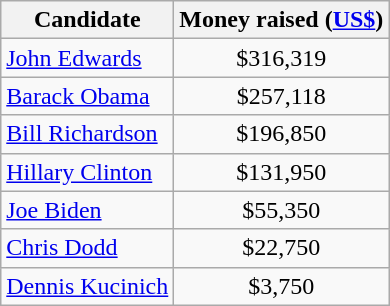<table class="wikitable">
<tr>
<th>Candidate</th>
<th>Money raised (<a href='#'>US$</a>)</th>
</tr>
<tr>
<td><a href='#'>John Edwards</a></td>
<td align="center">$316,319</td>
</tr>
<tr>
<td><a href='#'>Barack Obama</a></td>
<td align="center">$257,118</td>
</tr>
<tr>
<td><a href='#'>Bill Richardson</a></td>
<td align="center">$196,850</td>
</tr>
<tr>
<td><a href='#'>Hillary Clinton</a></td>
<td align="center">$131,950</td>
</tr>
<tr>
<td><a href='#'>Joe Biden</a></td>
<td align="center">$55,350</td>
</tr>
<tr>
<td><a href='#'>Chris Dodd</a></td>
<td align="center">$22,750</td>
</tr>
<tr>
<td><a href='#'>Dennis Kucinich</a></td>
<td align="center">$3,750</td>
</tr>
</table>
